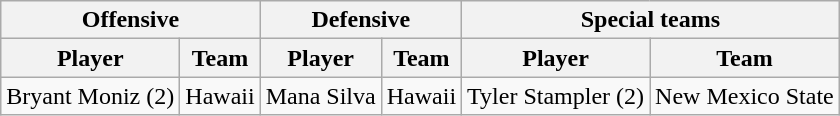<table class="wikitable">
<tr>
<th colspan="2">Offensive</th>
<th colspan="2">Defensive</th>
<th colspan="2">Special teams</th>
</tr>
<tr>
<th>Player</th>
<th>Team</th>
<th>Player</th>
<th>Team</th>
<th>Player</th>
<th>Team</th>
</tr>
<tr>
<td>Bryant Moniz (2)</td>
<td>Hawaii</td>
<td>Mana Silva</td>
<td>Hawaii</td>
<td>Tyler Stampler (2)</td>
<td>New Mexico State</td>
</tr>
</table>
